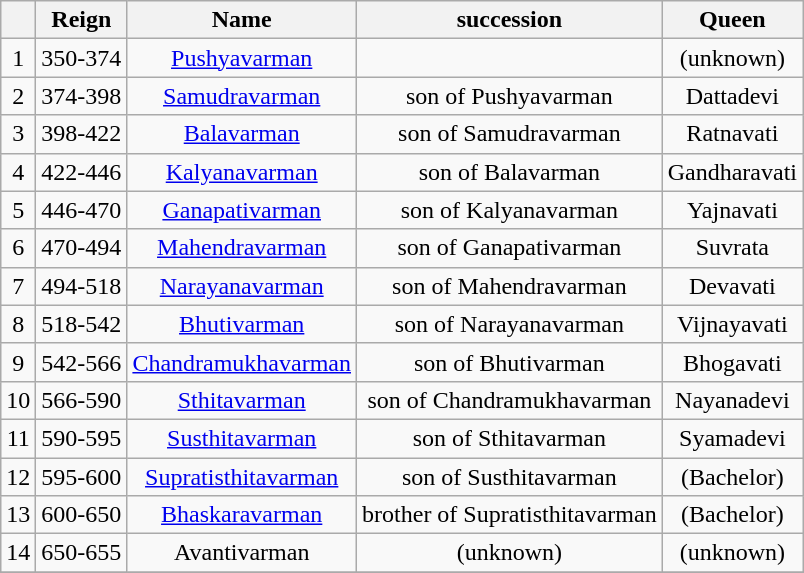<table class="wikitable" style="text-align:center;" align="center">
<tr>
<th></th>
<th>Reign</th>
<th>Name</th>
<th>succession</th>
<th>Queen</th>
</tr>
<tr>
<td>1</td>
<td>350-374</td>
<td><a href='#'>Pushyavarman</a></td>
<td></td>
<td>(unknown)</td>
</tr>
<tr>
<td>2</td>
<td>374-398</td>
<td><a href='#'>Samudravarman</a></td>
<td>son of Pushyavarman</td>
<td>Dattadevi</td>
</tr>
<tr>
<td>3</td>
<td>398-422</td>
<td><a href='#'>Balavarman</a></td>
<td>son of Samudravarman</td>
<td>Ratnavati</td>
</tr>
<tr>
<td>4</td>
<td>422-446</td>
<td><a href='#'>Kalyanavarman</a></td>
<td>son of Balavarman</td>
<td>Gandharavati</td>
</tr>
<tr>
<td>5</td>
<td>446-470</td>
<td><a href='#'>Ganapativarman</a></td>
<td>son of Kalyanavarman</td>
<td>Yajnavati</td>
</tr>
<tr>
<td>6</td>
<td>470-494</td>
<td><a href='#'>Mahendravarman</a></td>
<td>son of Ganapativarman</td>
<td>Suvrata</td>
</tr>
<tr>
<td>7</td>
<td>494-518</td>
<td><a href='#'>Narayanavarman</a></td>
<td>son of Mahendravarman</td>
<td>Devavati</td>
</tr>
<tr>
<td>8</td>
<td>518-542</td>
<td><a href='#'>Bhutivarman</a></td>
<td>son of Narayanavarman</td>
<td>Vijnayavati</td>
</tr>
<tr>
<td>9</td>
<td>542-566</td>
<td><a href='#'>Chandramukhavarman</a></td>
<td>son of Bhutivarman</td>
<td>Bhogavati</td>
</tr>
<tr>
<td>10</td>
<td>566-590</td>
<td><a href='#'>Sthitavarman</a></td>
<td>son of Chandramukhavarman</td>
<td>Nayanadevi</td>
</tr>
<tr>
<td>11</td>
<td>590-595</td>
<td><a href='#'>Susthitavarman</a></td>
<td>son of Sthitavarman</td>
<td>Syamadevi</td>
</tr>
<tr>
<td>12</td>
<td>595-600</td>
<td><a href='#'>Supratisthitavarman</a></td>
<td>son of Susthitavarman</td>
<td>(Bachelor)</td>
</tr>
<tr>
<td>13</td>
<td>600-650</td>
<td><a href='#'>Bhaskaravarman</a></td>
<td>brother of Supratisthitavarman</td>
<td>(Bachelor)</td>
</tr>
<tr>
<td>14</td>
<td>650-655</td>
<td>Avantivarman</td>
<td>(unknown)</td>
<td>(unknown)</td>
</tr>
<tr>
</tr>
</table>
